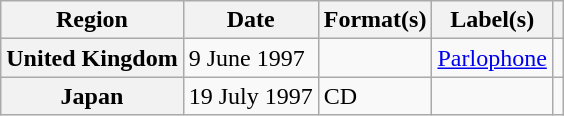<table class="wikitable plainrowheaders">
<tr>
<th scope="col">Region</th>
<th scope="col">Date</th>
<th scope="col">Format(s)</th>
<th scope="col">Label(s)</th>
<th scope="col"></th>
</tr>
<tr>
<th scope="row">United Kingdom</th>
<td>9 June 1997</td>
<td></td>
<td><a href='#'>Parlophone</a></td>
<td></td>
</tr>
<tr>
<th scope="row">Japan</th>
<td>19 July 1997</td>
<td>CD</td>
<td></td>
<td></td>
</tr>
</table>
